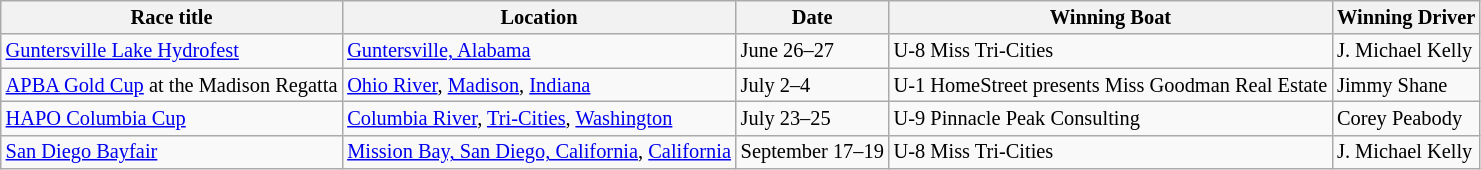<table class="wikitable" style="font-size: 85%;">
<tr>
<th>Race title</th>
<th>Location</th>
<th>Date</th>
<th>Winning Boat</th>
<th>Winning Driver</th>
</tr>
<tr>
<td><a href='#'>Guntersville Lake Hydrofest</a></td>
<td><a href='#'>Guntersville, Alabama</a></td>
<td>June 26–27</td>
<td>U-8 Miss Tri-Cities</td>
<td>J. Michael Kelly</td>
</tr>
<tr>
<td><a href='#'>APBA Gold Cup</a> at the Madison Regatta</td>
<td><a href='#'>Ohio River</a>, <a href='#'>Madison</a>, <a href='#'>Indiana</a></td>
<td>July 2–4</td>
<td>U-1 HomeStreet presents Miss Goodman Real Estate</td>
<td>Jimmy Shane</td>
</tr>
<tr>
<td><a href='#'>HAPO Columbia Cup</a></td>
<td><a href='#'>Columbia River</a>, <a href='#'>Tri-Cities</a>, <a href='#'>Washington</a></td>
<td>July 23–25</td>
<td>U-9 Pinnacle Peak Consulting</td>
<td>Corey Peabody</td>
</tr>
<tr>
<td><a href='#'>San Diego Bayfair</a></td>
<td><a href='#'>Mission Bay, San Diego, California</a>, <a href='#'>California</a></td>
<td>September 17–19</td>
<td>U-8 Miss Tri-Cities</td>
<td>J. Michael Kelly</td>
</tr>
</table>
